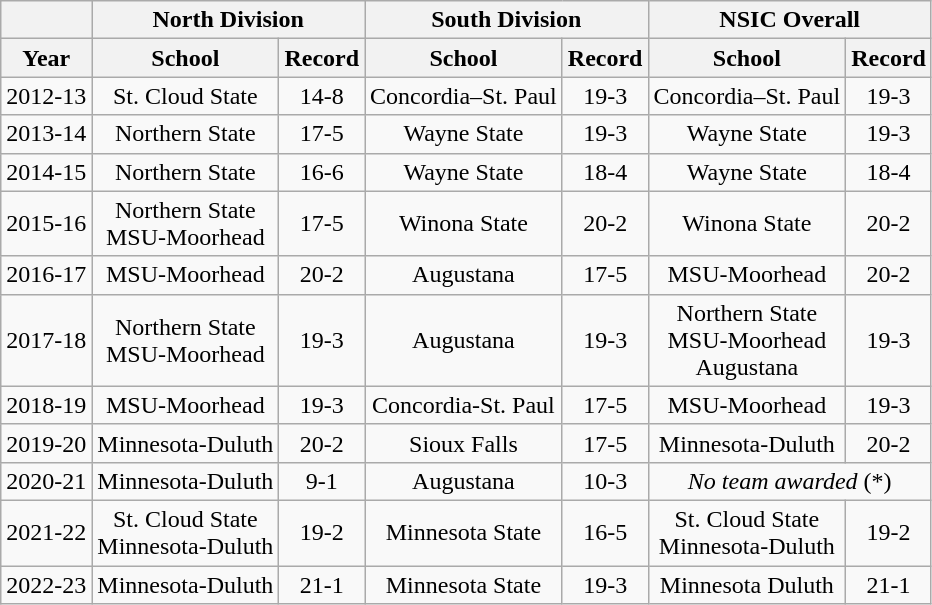<table class="wikitable" style="text-align:center">
<tr>
<th></th>
<th colspan=2>North Division</th>
<th colspan=2>South Division</th>
<th colspan=2>NSIC Overall</th>
</tr>
<tr>
<th>Year</th>
<th>School</th>
<th>Record</th>
<th>School</th>
<th>Record</th>
<th>School</th>
<th>Record</th>
</tr>
<tr>
<td>2012-13</td>
<td>St. Cloud State</td>
<td>14-8</td>
<td>Concordia–St. Paul</td>
<td>19-3</td>
<td>Concordia–St. Paul</td>
<td>19-3</td>
</tr>
<tr>
<td>2013-14</td>
<td>Northern State</td>
<td>17-5</td>
<td>Wayne State</td>
<td>19-3</td>
<td>Wayne State</td>
<td>19-3</td>
</tr>
<tr>
<td>2014-15</td>
<td>Northern State</td>
<td>16-6</td>
<td>Wayne State</td>
<td>18-4</td>
<td>Wayne State</td>
<td>18-4</td>
</tr>
<tr>
<td>2015-16</td>
<td>Northern State<br>MSU-Moorhead</td>
<td>17-5</td>
<td>Winona State</td>
<td>20-2</td>
<td>Winona State</td>
<td>20-2</td>
</tr>
<tr>
<td>2016-17</td>
<td>MSU-Moorhead</td>
<td>20-2</td>
<td>Augustana</td>
<td>17-5</td>
<td>MSU-Moorhead</td>
<td>20-2</td>
</tr>
<tr>
<td>2017-18</td>
<td>Northern State<br>MSU-Moorhead</td>
<td>19-3</td>
<td>Augustana</td>
<td>19-3</td>
<td>Northern State<br>MSU-Moorhead<br>Augustana</td>
<td>19-3</td>
</tr>
<tr>
<td>2018-19</td>
<td>MSU-Moorhead</td>
<td>19-3</td>
<td>Concordia-St. Paul</td>
<td>17-5</td>
<td>MSU-Moorhead</td>
<td>19-3</td>
</tr>
<tr>
<td>2019-20</td>
<td>Minnesota-Duluth</td>
<td>20-2</td>
<td>Sioux Falls</td>
<td>17-5</td>
<td>Minnesota-Duluth</td>
<td>20-2</td>
</tr>
<tr>
<td>2020-21</td>
<td>Minnesota-Duluth</td>
<td>9-1</td>
<td>Augustana</td>
<td>10-3</td>
<td colspan=2><em>No team awarded</em> (*)</td>
</tr>
<tr>
<td>2021-22</td>
<td>St. Cloud State<br>Minnesota-Duluth</td>
<td>19-2</td>
<td>Minnesota State</td>
<td>16-5</td>
<td>St. Cloud State<br>Minnesota-Duluth</td>
<td>19-2</td>
</tr>
<tr>
<td>2022-23</td>
<td>Minnesota-Duluth</td>
<td>21-1</td>
<td>Minnesota State</td>
<td>19-3</td>
<td>Minnesota Duluth</td>
<td>21-1</td>
</tr>
</table>
